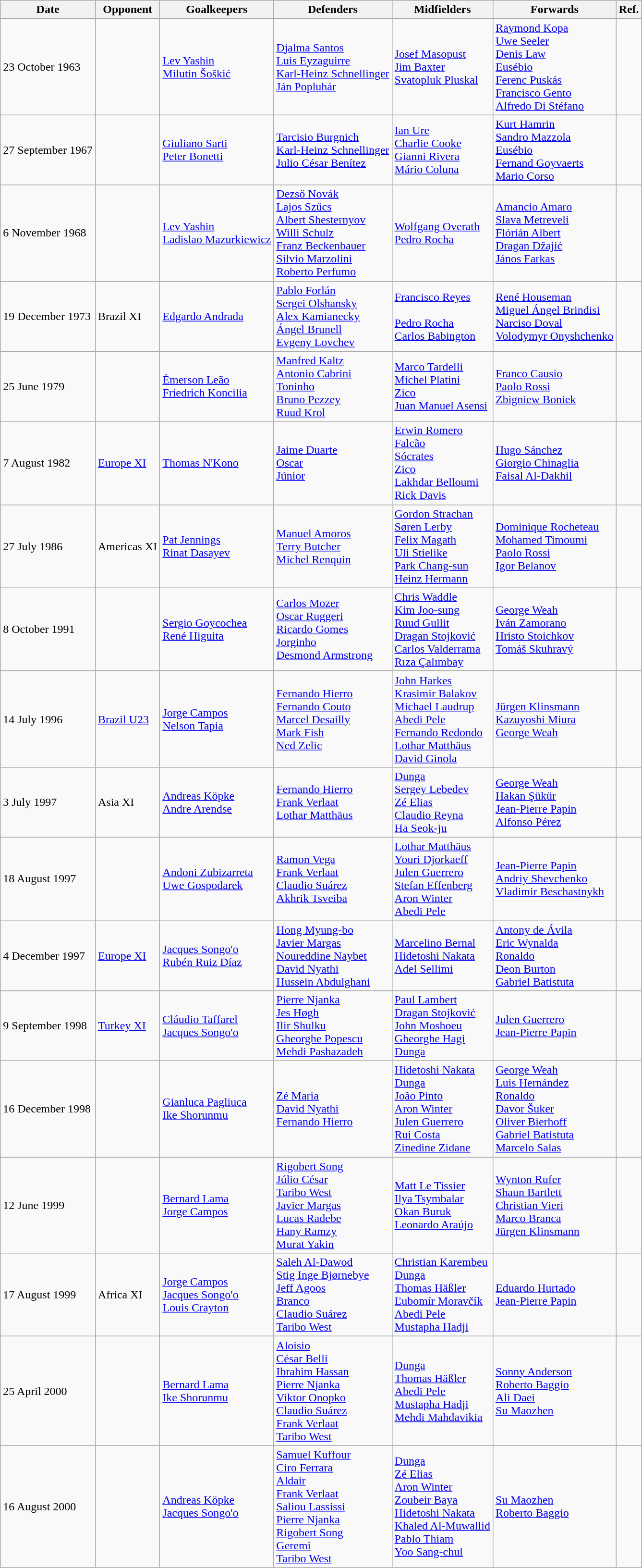<table class="wikitable">
<tr>
<th>Date</th>
<th>Opponent</th>
<th>Goalkeepers</th>
<th>Defenders</th>
<th>Midfielders</th>
<th>Forwards</th>
<th>Ref.</th>
</tr>
<tr>
<td>23 October 1963</td>
<td></td>
<td> <a href='#'>Lev Yashin</a><br> <a href='#'>Milutin Šoškić</a></td>
<td> <a href='#'>Djalma Santos</a><br> <a href='#'>Luis Eyzaguirre</a><br> <a href='#'>Karl-Heinz Schnellinger</a><br> <a href='#'>Ján Popluhár</a></td>
<td> <a href='#'>Josef Masopust</a><br> <a href='#'>Jim Baxter</a><br> <a href='#'>Svatopluk Pluskal</a></td>
<td> <a href='#'>Raymond Kopa</a><br> <a href='#'>Uwe Seeler</a><br> <a href='#'>Denis Law</a><br> <a href='#'>Eusébio</a><br> <a href='#'>Ferenc Puskás</a><br> <a href='#'>Francisco Gento</a><br> <a href='#'>Alfredo Di Stéfano</a></td>
<td></td>
</tr>
<tr>
<td>27 September 1967</td>
<td></td>
<td> <a href='#'>Giuliano Sarti</a><br> <a href='#'>Peter Bonetti</a></td>
<td> <a href='#'>Tarcisio Burgnich</a><br> <a href='#'>Karl-Heinz Schnellinger</a><br> <a href='#'>Julio César Benítez</a></td>
<td> <a href='#'>Ian Ure</a><br> <a href='#'>Charlie Cooke</a><br> <a href='#'>Gianni Rivera</a><br> <a href='#'>Mário Coluna</a></td>
<td> <a href='#'>Kurt Hamrin</a><br> <a href='#'>Sandro Mazzola</a><br> <a href='#'>Eusébio</a><br> <a href='#'>Fernand Goyvaerts</a><br> <a href='#'>Mario Corso</a></td>
<td></td>
</tr>
<tr>
<td>6 November 1968</td>
<td></td>
<td> <a href='#'>Lev Yashin</a><br> <a href='#'>Ladislao Mazurkiewicz</a></td>
<td> <a href='#'>Dezső Novák</a><br> <a href='#'>Lajos Szűcs</a><br> <a href='#'>Albert Shesternyov</a><br> <a href='#'>Willi Schulz</a><br> <a href='#'>Franz Beckenbauer</a><br> <a href='#'>Silvio Marzolini</a><br> <a href='#'>Roberto Perfumo</a></td>
<td> <a href='#'>Wolfgang Overath</a><br> <a href='#'>Pedro Rocha</a></td>
<td> <a href='#'>Amancio Amaro</a><br> <a href='#'>Slava Metreveli</a><br> <a href='#'>Flórián Albert</a><br> <a href='#'>Dragan Džajić</a><br> <a href='#'>János Farkas</a></td>
<td></td>
</tr>
<tr>
<td>19 December 1973</td>
<td> Brazil XI</td>
<td> <a href='#'>Edgardo Andrada</a></td>
<td> <a href='#'>Pablo Forlán</a><br> <a href='#'>Sergei Olshansky</a><br> <a href='#'>Alex Kamianecky</a><br> <a href='#'>Ángel Brunell</a><br> <a href='#'>Evgeny Lovchev</a></td>
<td> <a href='#'>Francisco Reyes</a><br> <br> <a href='#'>Pedro Rocha</a><br> <a href='#'>Carlos Babington</a></td>
<td> <a href='#'>René Houseman</a><br> <a href='#'>Miguel Ángel Brindisi</a><br> <a href='#'>Narciso Doval</a><br> <a href='#'>Volodymyr Onyshchenko</a></td>
<td></td>
</tr>
<tr>
<td>25 June 1979</td>
<td></td>
<td> <a href='#'>Émerson Leão</a><br> <a href='#'>Friedrich Koncilia</a></td>
<td> <a href='#'>Manfred Kaltz</a><br> <a href='#'>Antonio Cabrini</a><br> <a href='#'>Toninho</a><br> <a href='#'>Bruno Pezzey</a><br> <a href='#'>Ruud Krol</a></td>
<td> <a href='#'>Marco Tardelli</a><br> <a href='#'>Michel Platini</a><br> <a href='#'>Zico</a><br> <a href='#'>Juan Manuel Asensi</a></td>
<td> <a href='#'>Franco Causio</a><br> <a href='#'>Paolo Rossi</a><br> <a href='#'>Zbigniew Boniek</a></td>
<td></td>
</tr>
<tr>
<td>7 August 1982</td>
<td><a href='#'>Europe XI</a></td>
<td> <a href='#'>Thomas N'Kono</a></td>
<td> <a href='#'>Jaime Duarte</a><br> <a href='#'>Oscar</a><br> <a href='#'>Júnior</a></td>
<td> <a href='#'>Erwin Romero</a><br> <a href='#'>Falcão</a><br> <a href='#'>Sócrates</a><br> <a href='#'>Zico</a><br> <a href='#'>Lakhdar Belloumi</a><br> <a href='#'>Rick Davis</a></td>
<td> <a href='#'>Hugo Sánchez</a><br> <a href='#'>Giorgio Chinaglia</a><br> <a href='#'>Faisal Al-Dakhil</a></td>
<td></td>
</tr>
<tr>
<td>27 July 1986</td>
<td>Americas XI</td>
<td> <a href='#'>Pat Jennings</a><br> <a href='#'>Rinat Dasayev</a></td>
<td> <a href='#'>Manuel Amoros</a><br> <a href='#'>Terry Butcher</a><br> <a href='#'>Michel Renquin</a></td>
<td> <a href='#'>Gordon Strachan</a><br> <a href='#'>Søren Lerby</a><br> <a href='#'>Felix Magath</a><br> <a href='#'>Uli Stielike</a><br> <a href='#'>Park Chang-sun</a><br> <a href='#'>Heinz Hermann</a></td>
<td> <a href='#'>Dominique Rocheteau</a><br> <a href='#'>Mohamed Timoumi</a><br> <a href='#'>Paolo Rossi</a><br> <a href='#'>Igor Belanov</a></td>
<td></td>
</tr>
<tr>
<td>8 October 1991</td>
<td></td>
<td> <a href='#'>Sergio Goycochea</a><br> <a href='#'>René Higuita</a></td>
<td> <a href='#'>Carlos Mozer</a><br> <a href='#'>Oscar Ruggeri</a><br> <a href='#'>Ricardo Gomes</a><br> <a href='#'>Jorginho</a><br> <a href='#'>Desmond Armstrong</a></td>
<td> <a href='#'>Chris Waddle</a><br> <a href='#'>Kim Joo-sung</a><br> <a href='#'>Ruud Gullit</a><br> <a href='#'>Dragan Stojković</a><br> <a href='#'>Carlos Valderrama</a><br> <a href='#'>Rıza Çalımbay</a></td>
<td> <a href='#'>George Weah</a><br> <a href='#'>Iván Zamorano</a><br> <a href='#'>Hristo Stoichkov</a><br> <a href='#'>Tomáš Skuhravý</a></td>
<td></td>
</tr>
<tr>
<td>14 July 1996</td>
<td> <a href='#'>Brazil U23</a></td>
<td> <a href='#'>Jorge Campos</a><br> <a href='#'>Nelson Tapia</a></td>
<td> <a href='#'>Fernando Hierro</a><br> <a href='#'>Fernando Couto</a><br> <a href='#'>Marcel Desailly</a><br> <a href='#'>Mark Fish</a><br> <a href='#'>Ned Zelic</a></td>
<td> <a href='#'>John Harkes</a><br> <a href='#'>Krasimir Balakov</a><br> <a href='#'>Michael Laudrup</a><br> <a href='#'>Abedi Pele</a><br> <a href='#'>Fernando Redondo</a><br> <a href='#'>Lothar Matthäus</a><br> <a href='#'>David Ginola</a></td>
<td> <a href='#'>Jürgen Klinsmann</a><br> <a href='#'>Kazuyoshi Miura</a><br> <a href='#'>George Weah</a></td>
<td></td>
</tr>
<tr>
<td>3 July 1997</td>
<td>Asia XI</td>
<td> <a href='#'>Andreas Köpke</a><br> <a href='#'>Andre Arendse</a></td>
<td> <a href='#'>Fernando Hierro</a><br> <a href='#'>Frank Verlaat</a><br> <a href='#'>Lothar Matthäus</a></td>
<td> <a href='#'>Dunga</a><br> <a href='#'>Sergey Lebedev</a><br> <a href='#'>Zé Elias</a><br> <a href='#'>Claudio Reyna</a><br> <a href='#'>Ha Seok-ju</a></td>
<td> <a href='#'>George Weah</a><br> <a href='#'>Hakan Şükür</a><br> <a href='#'>Jean-Pierre Papin</a><br> <a href='#'>Alfonso Pérez</a></td>
<td></td>
</tr>
<tr>
<td>18 August 1997</td>
<td></td>
<td> <a href='#'>Andoni Zubizarreta</a><br> <a href='#'>Uwe Gospodarek</a></td>
<td> <a href='#'>Ramon Vega</a><br> <a href='#'>Frank Verlaat</a><br> <a href='#'>Claudio Suárez</a><br> <a href='#'>Akhrik Tsveiba</a></td>
<td> <a href='#'>Lothar Matthäus</a><br> <a href='#'>Youri Djorkaeff</a><br> <a href='#'>Julen Guerrero</a><br> <a href='#'>Stefan Effenberg</a><br> <a href='#'>Aron Winter</a><br> <a href='#'>Abedi Pele</a></td>
<td> <a href='#'>Jean-Pierre Papin</a><br> <a href='#'>Andriy Shevchenko</a><br> <a href='#'>Vladimir Beschastnykh</a></td>
<td></td>
</tr>
<tr>
<td>4 December 1997</td>
<td><a href='#'>Europe XI</a></td>
<td> <a href='#'>Jacques Songo'o</a><br> <a href='#'>Rubén Ruiz Díaz</a></td>
<td> <a href='#'>Hong Myung-bo</a><br> <a href='#'>Javier Margas</a><br> <a href='#'>Noureddine Naybet</a><br> <a href='#'>David Nyathi</a><br> <a href='#'>Hussein Abdulghani</a></td>
<td> <a href='#'>Marcelino Bernal</a><br> <a href='#'>Hidetoshi Nakata</a><br> <a href='#'>Adel Sellimi</a></td>
<td> <a href='#'>Antony de Ávila</a><br> <a href='#'>Eric Wynalda</a><br> <a href='#'>Ronaldo</a><br> <a href='#'>Deon Burton</a><br> <a href='#'>Gabriel Batistuta</a></td>
<td></td>
</tr>
<tr>
<td>9 September 1998</td>
<td> <a href='#'>Turkey XI</a></td>
<td> <a href='#'>Cláudio Taffarel</a><br> <a href='#'>Jacques Songo'o</a></td>
<td> <a href='#'>Pierre Njanka</a><br> <a href='#'>Jes Høgh</a><br> <a href='#'>Ilir Shulku</a><br> <a href='#'>Gheorghe Popescu</a><br> <a href='#'>Mehdi Pashazadeh</a></td>
<td> <a href='#'>Paul Lambert</a><br> <a href='#'>Dragan Stojković</a><br> <a href='#'>John Moshoeu</a><br> <a href='#'>Gheorghe Hagi</a><br> <a href='#'>Dunga</a></td>
<td> <a href='#'>Julen Guerrero</a><br> <a href='#'>Jean-Pierre Papin</a></td>
<td></td>
</tr>
<tr>
<td>16 December 1998</td>
<td></td>
<td> <a href='#'>Gianluca Pagliuca</a><br> <a href='#'>Ike Shorunmu</a></td>
<td> <a href='#'>Zé Maria</a><br> <a href='#'>David Nyathi</a><br> <a href='#'>Fernando Hierro</a></td>
<td> <a href='#'>Hidetoshi Nakata</a><br> <a href='#'>Dunga</a><br> <a href='#'>João Pinto</a><br> <a href='#'>Aron Winter</a><br> <a href='#'>Julen Guerrero</a><br> <a href='#'>Rui Costa</a><br> <a href='#'>Zinedine Zidane</a></td>
<td> <a href='#'>George Weah</a><br> <a href='#'>Luis Hernández</a><br> <a href='#'>Ronaldo</a><br> <a href='#'>Davor Šuker</a><br> <a href='#'>Oliver Bierhoff</a><br> <a href='#'>Gabriel Batistuta</a><br> <a href='#'>Marcelo Salas</a></td>
<td></td>
</tr>
<tr>
<td>12 June 1999</td>
<td></td>
<td> <a href='#'>Bernard Lama</a><br> <a href='#'>Jorge Campos</a></td>
<td> <a href='#'>Rigobert Song</a><br> <a href='#'>Júlio César</a><br> <a href='#'>Taribo West</a><br> <a href='#'>Javier Margas</a><br> <a href='#'>Lucas Radebe</a><br> <a href='#'>Hany Ramzy</a><br> <a href='#'>Murat Yakin</a></td>
<td> <a href='#'>Matt Le Tissier</a><br> <a href='#'>Ilya Tsymbalar</a><br> <a href='#'>Okan Buruk</a><br> <a href='#'>Leonardo Araújo</a></td>
<td> <a href='#'>Wynton Rufer</a><br> <a href='#'>Shaun Bartlett</a><br> <a href='#'>Christian Vieri</a><br> <a href='#'>Marco Branca</a><br> <a href='#'>Jürgen Klinsmann</a></td>
<td></td>
</tr>
<tr>
<td>17 August 1999</td>
<td>Africa XI</td>
<td> <a href='#'>Jorge Campos</a><br> <a href='#'>Jacques Songo'o</a><br> <a href='#'>Louis Crayton</a></td>
<td> <a href='#'>Saleh Al-Dawod</a><br> <a href='#'>Stig Inge Bjørnebye</a><br> <a href='#'>Jeff Agoos</a><br> <a href='#'>Branco</a><br> <a href='#'>Claudio Suárez</a><br> <a href='#'>Taribo West</a></td>
<td> <a href='#'>Christian Karembeu</a><br> <a href='#'>Dunga</a><br> <a href='#'>Thomas Häßler</a><br> <a href='#'>Ľubomír Moravčík</a><br> <a href='#'>Abedi Pele</a><br> <a href='#'>Mustapha Hadji</a></td>
<td> <a href='#'>Eduardo Hurtado</a><br> <a href='#'>Jean-Pierre Papin</a></td>
<td></td>
</tr>
<tr>
<td>25 April 2000</td>
<td></td>
<td> <a href='#'>Bernard Lama</a><br> <a href='#'>Ike Shorunmu</a></td>
<td> <a href='#'>Aloisio</a><br> <a href='#'>César Belli</a><br> <a href='#'>Ibrahim Hassan</a><br> <a href='#'>Pierre Njanka</a><br> <a href='#'>Viktor Onopko</a><br> <a href='#'>Claudio Suárez</a><br> <a href='#'>Frank Verlaat</a><br> <a href='#'>Taribo West</a></td>
<td> <a href='#'>Dunga</a><br> <a href='#'>Thomas Häßler</a><br> <a href='#'>Abedi Pele</a><br> <a href='#'>Mustapha Hadji</a><br> <a href='#'>Mehdi Mahdavikia</a></td>
<td> <a href='#'>Sonny Anderson</a><br> <a href='#'>Roberto Baggio</a><br> <a href='#'>Ali Daei</a><br> <a href='#'>Su Maozhen</a></td>
<td></td>
</tr>
<tr>
<td>16 August 2000</td>
<td></td>
<td> <a href='#'>Andreas Köpke</a><br> <a href='#'>Jacques Songo'o</a></td>
<td> <a href='#'>Samuel Kuffour</a><br> <a href='#'>Ciro Ferrara</a><br> <a href='#'>Aldair</a><br> <a href='#'>Frank Verlaat</a><br> <a href='#'>Saliou Lassissi</a><br> <a href='#'>Pierre Njanka</a><br> <a href='#'>Rigobert Song</a><br> <a href='#'>Geremi</a><br> <a href='#'>Taribo West</a></td>
<td> <a href='#'>Dunga</a><br> <a href='#'>Zé Elias</a><br> <a href='#'>Aron Winter</a><br> <a href='#'>Zoubeir Baya</a><br> <a href='#'>Hidetoshi Nakata</a><br> <a href='#'>Khaled Al-Muwallid</a><br> <a href='#'>Pablo Thiam</a><br> <a href='#'>Yoo Sang-chul</a></td>
<td> <a href='#'>Su Maozhen</a><br> <a href='#'>Roberto Baggio</a></td>
<td></td>
</tr>
</table>
